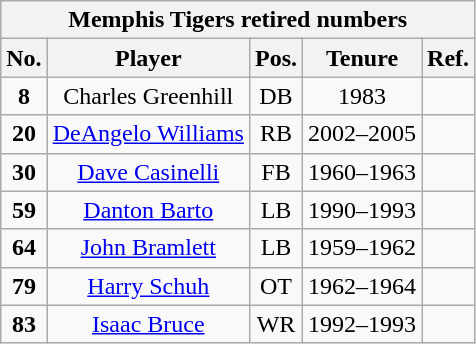<table class="wikitable" style="text-align:center">
<tr>
<th colspan=6 style =><strong>Memphis Tigers retired numbers</strong></th>
</tr>
<tr>
<th style = >No.</th>
<th style = >Player</th>
<th style = >Pos.</th>
<th style = >Tenure</th>
<th style = >Ref.</th>
</tr>
<tr>
<td><strong>8</strong></td>
<td>Charles Greenhill</td>
<td>DB</td>
<td>1983</td>
<td></td>
</tr>
<tr>
<td><strong>20</strong></td>
<td><a href='#'>DeAngelo Williams</a></td>
<td>RB</td>
<td>2002–2005</td>
<td></td>
</tr>
<tr>
<td><strong>30</strong></td>
<td><a href='#'>Dave Casinelli</a></td>
<td>FB</td>
<td>1960–1963</td>
<td></td>
</tr>
<tr>
<td><strong>59</strong></td>
<td><a href='#'>Danton Barto</a></td>
<td>LB</td>
<td>1990–1993</td>
<td></td>
</tr>
<tr>
<td><strong>64</strong></td>
<td><a href='#'>John Bramlett</a></td>
<td>LB</td>
<td>1959–1962</td>
<td></td>
</tr>
<tr>
<td><strong>79</strong></td>
<td><a href='#'>Harry Schuh</a></td>
<td>OT</td>
<td>1962–1964</td>
<td></td>
</tr>
<tr>
<td><strong>83</strong></td>
<td><a href='#'>Isaac Bruce</a></td>
<td>WR</td>
<td>1992–1993</td>
<td></td>
</tr>
</table>
